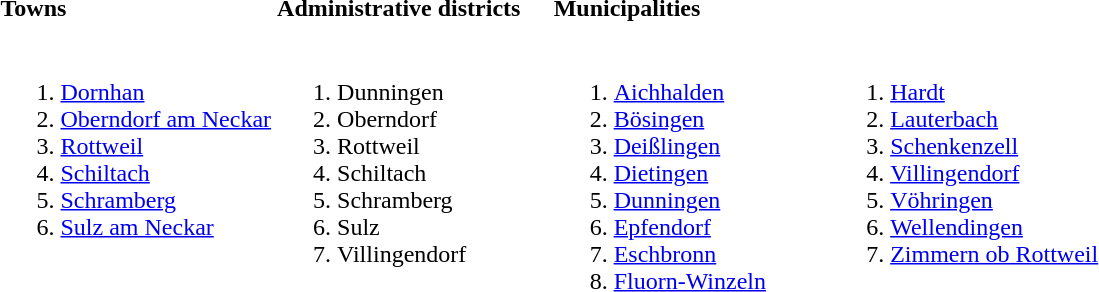<table>
<tr>
<th width=25% align=left>Towns</th>
<th width=25% align=left>Administrative districts</th>
<th width=25% align=left>Municipalities</th>
<th width=25% align=left></th>
</tr>
<tr valign=top>
<td><br><ol><li><a href='#'>Dornhan</a></li><li><a href='#'>Oberndorf am Neckar</a></li><li><a href='#'>Rottweil</a></li><li><a href='#'>Schiltach</a></li><li><a href='#'>Schramberg</a></li><li><a href='#'>Sulz am Neckar</a></li></ol></td>
<td><br><ol><li>Dunningen</li><li>Oberndorf</li><li>Rottweil</li><li>Schiltach</li><li>Schramberg</li><li>Sulz</li><li>Villingendorf</li></ol></td>
<td><br><ol><li><a href='#'>Aichhalden</a></li><li><a href='#'>Bösingen</a></li><li><a href='#'>Deißlingen</a></li><li><a href='#'>Dietingen</a></li><li><a href='#'>Dunningen</a></li><li><a href='#'>Epfendorf</a></li><li><a href='#'>Eschbronn</a></li><li><a href='#'>Fluorn-Winzeln</a></li></ol></td>
<td><br><ol>
<li><a href='#'>Hardt</a>
<li><a href='#'>Lauterbach</a>
<li><a href='#'>Schenkenzell</a>
<li><a href='#'>Villingendorf</a>
<li><a href='#'>Vöhringen</a>
<li><a href='#'>Wellendingen</a>
<li><a href='#'>Zimmern ob Rottweil</a>
</ol></td>
</tr>
</table>
